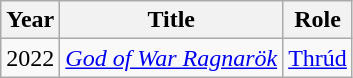<table class="wikitable sortable">
<tr>
<th>Year</th>
<th>Title</th>
<th>Role</th>
</tr>
<tr>
<td>2022</td>
<td><em><a href='#'>God of War Ragnarök</a></em></td>
<td><a href='#'>Thrúd</a></td>
</tr>
</table>
